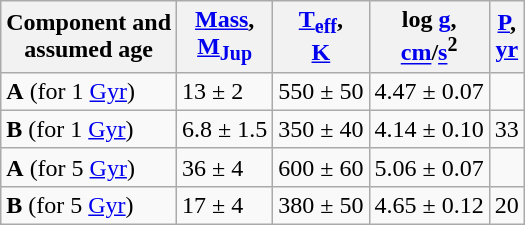<table class="wikitable">
<tr>
<th>Component and<br>assumed age</th>
<th><a href='#'>Mass</a>,<br><a href='#'>M<sub>Jup</sub></a></th>
<th><a href='#'>T<sub>eff</sub></a>,<br><a href='#'>K</a></th>
<th>log <a href='#'>g</a>,<br><a href='#'>cm</a>/<a href='#'>s</a><sup>2</sup></th>
<th><a href='#'>P</a>,<br><a href='#'>yr</a></th>
</tr>
<tr>
<td><strong>A</strong> (for 1 <a href='#'>Gyr</a>)</td>
<td>13 ± 2</td>
<td>550 ± 50</td>
<td>4.47 ± 0.07</td>
<td></td>
</tr>
<tr>
<td><strong>B</strong> (for 1 <a href='#'>Gyr</a>)</td>
<td>6.8 ± 1.5</td>
<td>350 ± 40</td>
<td>4.14 ± 0.10</td>
<td>33</td>
</tr>
<tr>
<td><strong>A</strong> (for 5 <a href='#'>Gyr</a>)</td>
<td>36 ± 4</td>
<td>600 ± 60</td>
<td>5.06 ± 0.07</td>
<td></td>
</tr>
<tr>
<td><strong>B</strong> (for 5 <a href='#'>Gyr</a>)</td>
<td>17 ± 4</td>
<td>380 ± 50</td>
<td>4.65 ± 0.12</td>
<td>20</td>
</tr>
</table>
